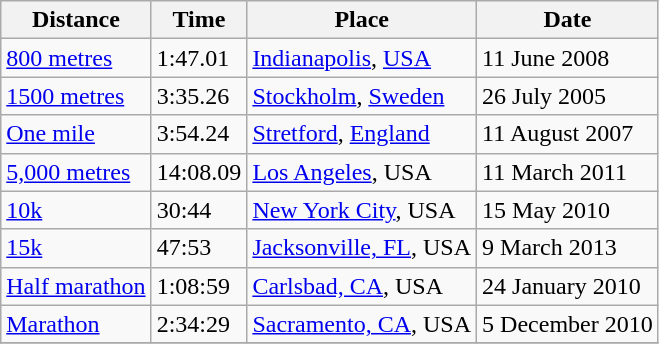<table class="wikitable">
<tr>
<th>Distance</th>
<th>Time</th>
<th>Place</th>
<th>Date</th>
</tr>
<tr>
<td><a href='#'>800 metres</a></td>
<td>1:47.01</td>
<td><a href='#'>Indianapolis</a>, <a href='#'>USA</a></td>
<td>11 June 2008</td>
</tr>
<tr>
<td><a href='#'>1500 metres</a></td>
<td>3:35.26</td>
<td><a href='#'>Stockholm</a>, <a href='#'>Sweden</a></td>
<td>26 July 2005</td>
</tr>
<tr>
<td><a href='#'>One mile</a></td>
<td>3:54.24</td>
<td><a href='#'>Stretford</a>, <a href='#'>England</a></td>
<td>11 August 2007</td>
</tr>
<tr>
<td><a href='#'>5,000 metres</a></td>
<td>14:08.09</td>
<td><a href='#'>Los Angeles</a>, USA</td>
<td>11 March 2011</td>
</tr>
<tr>
<td><a href='#'>10k</a></td>
<td>30:44</td>
<td><a href='#'>New York City</a>, USA</td>
<td>15 May 2010</td>
</tr>
<tr>
<td><a href='#'>15k</a></td>
<td>47:53</td>
<td><a href='#'>Jacksonville, FL</a>, USA</td>
<td>9 March 2013</td>
</tr>
<tr>
<td><a href='#'>Half marathon</a></td>
<td>1:08:59</td>
<td><a href='#'>Carlsbad, CA</a>, USA</td>
<td>24 January 2010</td>
</tr>
<tr>
<td><a href='#'>Marathon</a></td>
<td>2:34:29</td>
<td><a href='#'>Sacramento, CA</a>, USA</td>
<td>5 December 2010</td>
</tr>
<tr>
</tr>
</table>
